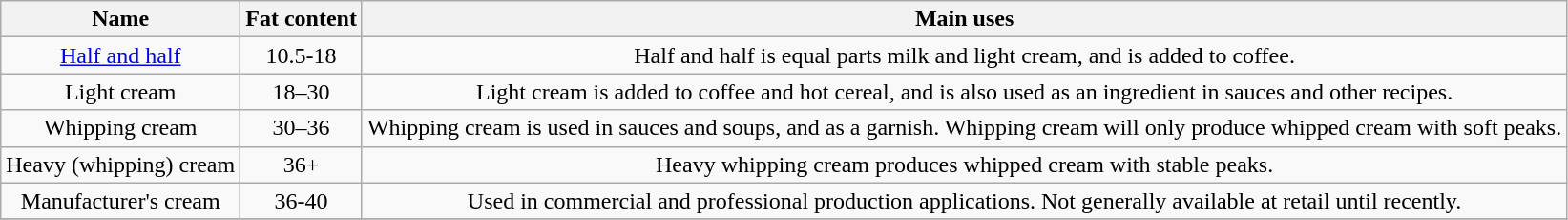<table class="wikitable">
<tr>
<th>Name</th>
<th>Fat content</th>
<th>Main uses</th>
</tr>
<tr style="text-align: center;">
<td><a href='#'>Half and half</a></td>
<td>10.5-18</td>
<td>Half and half is equal parts milk and light cream, and is added to coffee.</td>
</tr>
<tr style="text-align: center;">
<td>Light cream</td>
<td>18–30</td>
<td>Light cream is added to coffee and hot cereal, and is also used as an ingredient in sauces and other recipes.</td>
</tr>
<tr style="text-align: center;">
<td>Whipping cream</td>
<td>30–36</td>
<td>Whipping cream is used in sauces and soups, and as a garnish. Whipping cream will only produce whipped cream with soft peaks.</td>
</tr>
<tr style="text-align: center;">
<td>Heavy (whipping) cream</td>
<td>36+</td>
<td>Heavy whipping cream produces whipped cream with stable peaks.</td>
</tr>
<tr style="text-align: center;">
<td>Manufacturer's cream</td>
<td>36-40 </td>
<td>Used in commercial and professional production applications. Not generally available at retail until recently.</td>
</tr>
<tr style="text-align: center;">
</tr>
</table>
